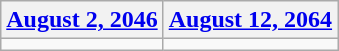<table class=wikitable>
<tr>
<th><a href='#'>August 2, 2046</a></th>
<th><a href='#'>August 12, 2064</a></th>
</tr>
<tr>
<td></td>
<td></td>
</tr>
</table>
